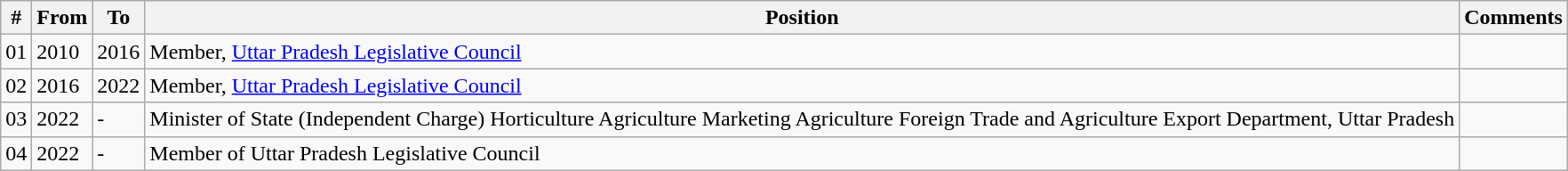<table class="wikitable sortable">
<tr>
<th>#</th>
<th>From</th>
<th>To</th>
<th>Position</th>
<th>Comments</th>
</tr>
<tr>
<td>01</td>
<td>2010</td>
<td>2016</td>
<td>Member, <a href='#'>Uttar Pradesh Legislative Council</a></td>
<td></td>
</tr>
<tr>
<td>02</td>
<td>2016</td>
<td>2022</td>
<td>Member, <a href='#'>Uttar Pradesh Legislative Council</a></td>
<td></td>
</tr>
<tr>
<td>03</td>
<td>2022</td>
<td>-</td>
<td>Minister of State (Independent Charge) Horticulture Agriculture Marketing Agriculture Foreign Trade and Agriculture Export Department, Uttar Pradesh</td>
<td></td>
</tr>
<tr>
<td>04</td>
<td>2022</td>
<td>-</td>
<td>Member of Uttar Pradesh Legislative Council</td>
<td></td>
</tr>
</table>
